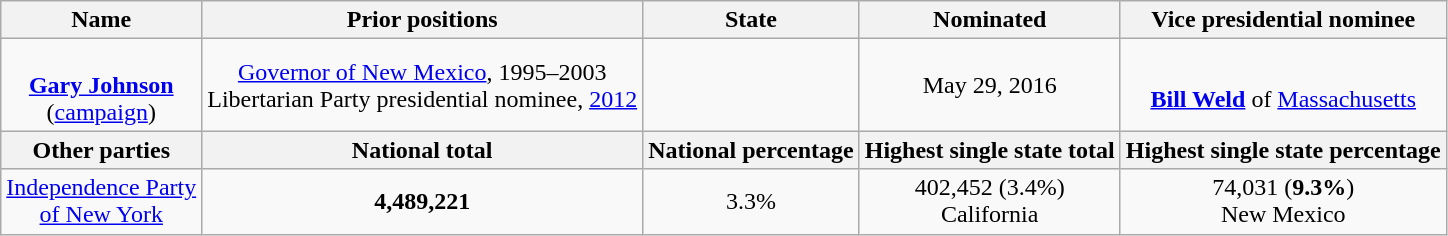<table class=wikitable style="text-align:center;">
<tr>
<th>Name</th>
<th>Prior positions</th>
<th>State</th>
<th>Nominated</th>
<th>Vice presidential nominee</th>
</tr>
<tr>
<td><br><strong><a href='#'>Gary Johnson</a></strong><br>(<a href='#'>campaign</a>)</td>
<td><a href='#'>Governor of New Mexico</a>, 1995–2003<br> Libertarian Party presidential nominee, <a href='#'>2012</a></td>
<td></td>
<td>May 29, 2016</td>
<td><br><strong><a href='#'>Bill Weld</a></strong> of <a href='#'>Massachusetts</a></td>
</tr>
<tr>
<th>Other parties</th>
<th>National total</th>
<th>National percentage</th>
<th>Highest single state total</th>
<th>Highest single state percentage</th>
</tr>
<tr>
<td><a href='#'>Independence Party<br> of New York</a></td>
<td><strong>4,489,221</strong></td>
<td>3.3%</td>
<td>402,452 (3.4%)<br>California</td>
<td>74,031 (<strong>9.3%</strong>)<br>New Mexico</td>
</tr>
</table>
